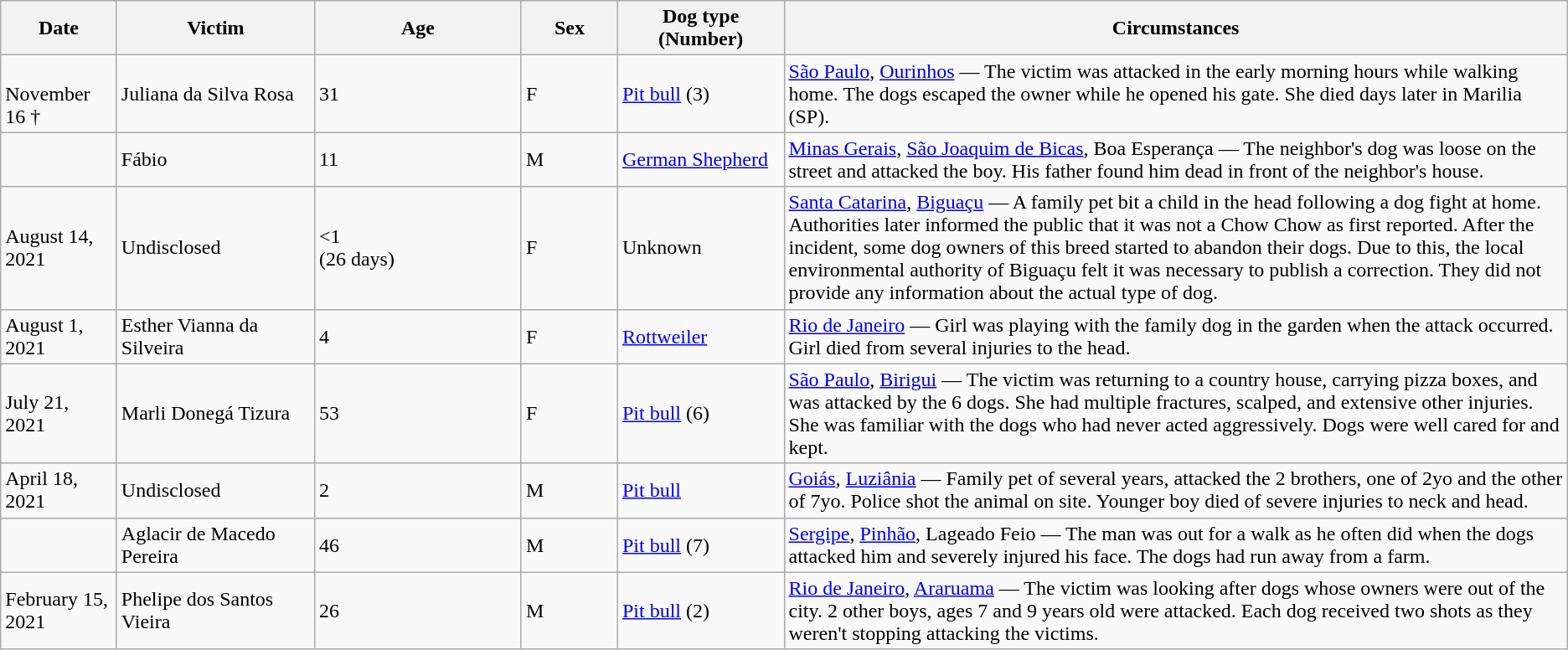<table class="wikitable sortable">
<tr>
<th width="85">Date</th>
<th style="width:150px;">Victim</th>
<th>Age</th>
<th>Sex</th>
<th style="width:125px;">Dog type (Number)</th>
<th width="50%">Circumstances</th>
</tr>
<tr>
<td><br>November 16 †</td>
<td>Juliana da Silva Rosa</td>
<td>31</td>
<td>F</td>
<td><a href='#'>Pit bull</a> (3)</td>
<td><a href='#'>São Paulo</a>, <a href='#'>Ourinhos</a> — The victim was attacked in the early morning hours while walking home. The dogs escaped the owner while he opened his gate. She died days later in Marilia (SP).</td>
</tr>
<tr>
<td></td>
<td>Fábio</td>
<td>11</td>
<td>M</td>
<td><a href='#'>German Shepherd</a></td>
<td><a href='#'>Minas Gerais</a>, <a href='#'>São Joaquim de Bicas</a>,  Boa Esperança — The neighbor's dog was loose on the street and  attacked the boy. His father found him dead in front of the neighbor's house.</td>
</tr>
<tr>
<td>August 14, 2021</td>
<td>Undisclosed</td>
<td><1<br>(26 days)</td>
<td>F</td>
<td>Unknown</td>
<td><a href='#'>Santa Catarina</a>, <a href='#'>Biguaçu</a> — A family pet bit a child in the head following a dog fight at home. Authorities later informed the public that it was not a Chow Chow as first reported. After the incident, some dog owners of this breed started to abandon their dogs. Due to this, the local environmental authority of Biguaçu felt it was necessary to publish a correction. They did not provide any information about the actual type of dog.</td>
</tr>
<tr>
<td>August 1, 2021</td>
<td>Esther Vianna da Silveira</td>
<td>4</td>
<td>F</td>
<td><a href='#'>Rottweiler</a></td>
<td><a href='#'>Rio de Janeiro</a> — Girl was playing with the family dog in the garden when the attack occurred. Girl died from several injuries to the head. </td>
</tr>
<tr>
<td>July 21, 2021</td>
<td>Marli Donegá Tizura</td>
<td>53</td>
<td>F</td>
<td><a href='#'>Pit bull</a> (6)</td>
<td><a href='#'>São Paulo</a>, <a href='#'>Birigui</a> — The victim was returning to a country house, carrying pizza boxes, and was attacked by the 6 dogs. She had multiple fractures, scalped, and extensive other injuries. She was familiar with the dogs who had never acted aggressively. Dogs were well cared for and kept. </td>
</tr>
<tr>
<td>April 18, 2021</td>
<td>Undisclosed</td>
<td>2</td>
<td>M</td>
<td><a href='#'>Pit bull</a></td>
<td><a href='#'>Goiás</a>, <a href='#'>Luziânia</a> — Family pet of several years, attacked the 2 brothers, one of 2yo and the other of 7yo. Police shot the animal on site. Younger boy died of severe injuries to neck and head. </td>
</tr>
<tr>
<td></td>
<td>Aglacir de Macedo Pereira</td>
<td>46</td>
<td>M</td>
<td><a href='#'>Pit bull</a> (7)</td>
<td><a href='#'>Sergipe</a>, <a href='#'>Pinhão</a>, Lageado Feio — The man was out for a walk as he often did when the dogs attacked him and severely injured his face. The dogs had run away from a farm.</td>
</tr>
<tr>
<td>February 15, 2021</td>
<td>Phelipe dos Santos Vieira</td>
<td>26</td>
<td>M</td>
<td><a href='#'>Pit bull</a> (2)</td>
<td><a href='#'>Rio de Janeiro</a>, <a href='#'>Araruama</a> — The victim was looking after dogs whose owners were out of the city. 2 other boys, ages 7 and 9 years old were attacked. Each dog received two shots as they weren't stopping attacking the victims.</td>
</tr>
</table>
